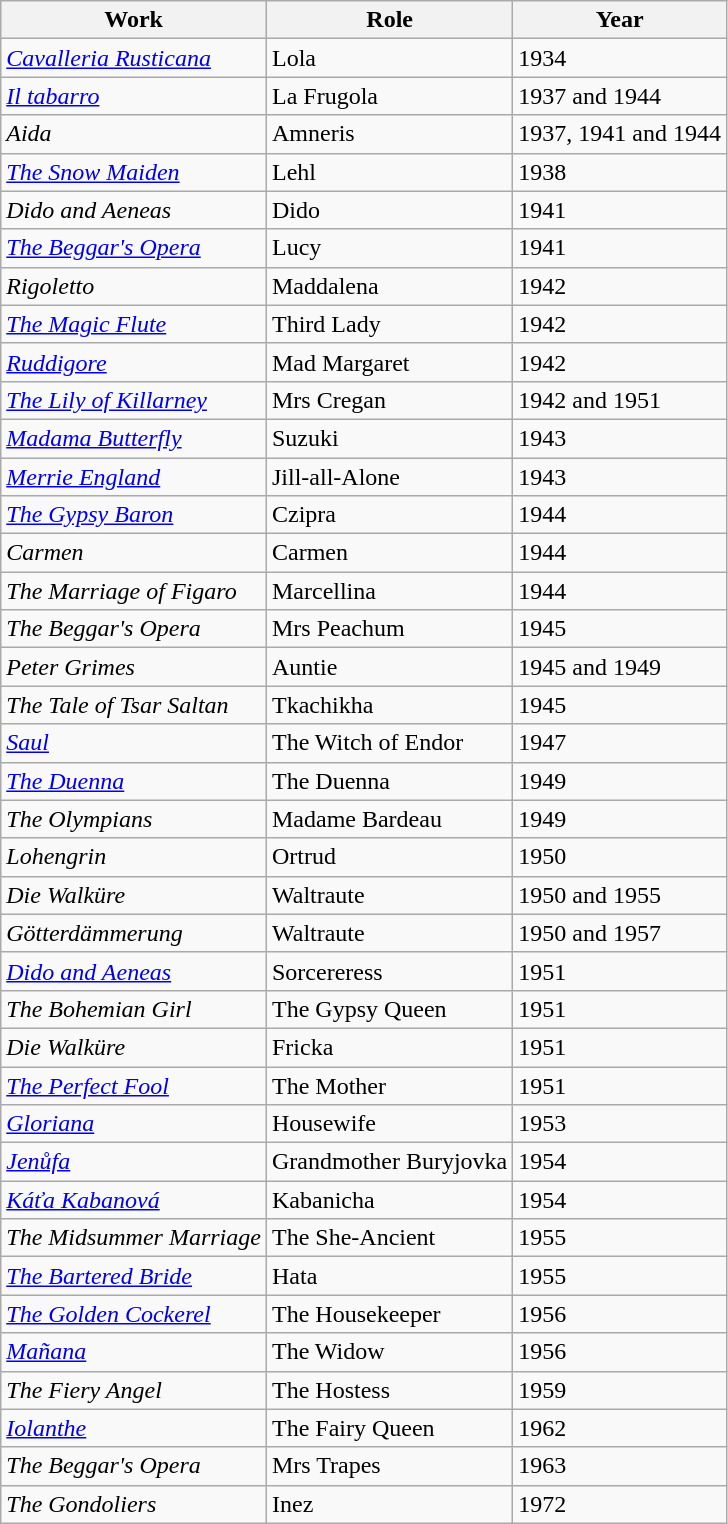<table class="wikitable sortable plainrowheaders" style="text-align: left; margin-right: 0;">
<tr>
<th scope="col">Work</th>
<th scope="col">Role</th>
<th scope="col">Year</th>
</tr>
<tr>
<td><em><a href='#'>Cavalleria Rusticana</a></em></td>
<td>Lola</td>
<td>1934</td>
</tr>
<tr>
<td><em><a href='#'>Il tabarro</a></em></td>
<td>La Frugola</td>
<td>1937 and 1944</td>
</tr>
<tr>
<td><em>Aida</em></td>
<td>Amneris</td>
<td>1937, 1941 and 1944</td>
</tr>
<tr>
<td><em><a href='#'>The Snow Maiden</a></em></td>
<td>Lehl</td>
<td>1938</td>
</tr>
<tr>
<td><em>Dido and Aeneas</em></td>
<td>Dido</td>
<td>1941</td>
</tr>
<tr>
<td><em><a href='#'>The Beggar's Opera</a></em></td>
<td>Lucy</td>
<td>1941</td>
</tr>
<tr>
<td><em>Rigoletto</em></td>
<td>Maddalena</td>
<td>1942</td>
</tr>
<tr>
<td><em><a href='#'>The Magic Flute</a></em></td>
<td>Third Lady</td>
<td>1942</td>
</tr>
<tr>
<td><em><a href='#'>Ruddigore</a></em></td>
<td>Mad Margaret</td>
<td>1942</td>
</tr>
<tr>
<td><em><a href='#'>The Lily of Killarney</a></em></td>
<td>Mrs Cregan</td>
<td>1942 and 1951</td>
</tr>
<tr>
<td><em><a href='#'>Madama Butterfly</a></em></td>
<td>Suzuki</td>
<td>1943</td>
</tr>
<tr>
<td><em><a href='#'>Merrie England</a></em></td>
<td>Jill-all-Alone</td>
<td>1943</td>
</tr>
<tr>
<td><em><a href='#'>The Gypsy Baron</a></em></td>
<td>Czipra</td>
<td>1944</td>
</tr>
<tr>
<td><em>Carmen</em></td>
<td>Carmen</td>
<td>1944</td>
</tr>
<tr>
<td><em>The Marriage of Figaro</em></td>
<td>Marcellina</td>
<td>1944</td>
</tr>
<tr>
<td><em>The Beggar's Opera</em></td>
<td>Mrs Peachum</td>
<td>1945</td>
</tr>
<tr>
<td><em>Peter Grimes</em></td>
<td>Auntie</td>
<td>1945 and 1949</td>
</tr>
<tr>
<td><em>The Tale of Tsar Saltan</em></td>
<td>Tkachikha</td>
<td>1945</td>
</tr>
<tr>
<td><em><a href='#'>Saul</a></em></td>
<td>The Witch of Endor</td>
<td>1947</td>
</tr>
<tr>
<td><em><a href='#'>The Duenna</a></em></td>
<td>The Duenna</td>
<td>1949</td>
</tr>
<tr>
<td><em>The Olympians</em></td>
<td>Madame Bardeau</td>
<td>1949</td>
</tr>
<tr>
<td><em>Lohengrin</em></td>
<td>Ortrud</td>
<td>1950</td>
</tr>
<tr>
<td><em>Die Walküre</em></td>
<td>Waltraute</td>
<td>1950 and 1955</td>
</tr>
<tr>
<td><em>Götterdämmerung</em></td>
<td>Waltraute</td>
<td>1950 and 1957</td>
</tr>
<tr>
<td><em><a href='#'>Dido and Aeneas</a></em></td>
<td>Sorcereress</td>
<td>1951</td>
</tr>
<tr>
<td><em>The Bohemian Girl</em></td>
<td>The Gypsy Queen</td>
<td>1951</td>
</tr>
<tr>
<td><em>Die Walküre</em></td>
<td>Fricka</td>
<td>1951</td>
</tr>
<tr>
<td><em><a href='#'>The Perfect Fool</a></em></td>
<td>The Mother</td>
<td>1951</td>
</tr>
<tr>
<td><em><a href='#'>Gloriana</a></em></td>
<td>Housewife</td>
<td>1953</td>
</tr>
<tr>
<td><em><a href='#'>Jenůfa</a></em></td>
<td>Grandmother Buryjovka</td>
<td>1954</td>
</tr>
<tr>
<td><em><a href='#'>Káťa Kabanová</a></em></td>
<td>Kabanicha</td>
<td>1954</td>
</tr>
<tr>
<td><em>The Midsummer Marriage</em></td>
<td>The She-Ancient</td>
<td>1955</td>
</tr>
<tr>
<td><em><a href='#'>The Bartered Bride</a></em></td>
<td>Hata</td>
<td>1955</td>
</tr>
<tr>
<td><em><a href='#'>The Golden Cockerel</a></em></td>
<td>The Housekeeper</td>
<td>1956</td>
</tr>
<tr>
<td><em><a href='#'>Mañana</a></em></td>
<td>The Widow</td>
<td>1956</td>
</tr>
<tr>
<td><em>The Fiery Angel</em></td>
<td>The Hostess</td>
<td>1959</td>
</tr>
<tr>
<td><em><a href='#'>Iolanthe</a></em></td>
<td>The Fairy Queen</td>
<td>1962</td>
</tr>
<tr>
<td><em>The Beggar's Opera</em></td>
<td>Mrs Trapes</td>
<td>1963</td>
</tr>
<tr>
<td><em>The Gondoliers</em></td>
<td>Inez</td>
<td>1972</td>
</tr>
</table>
